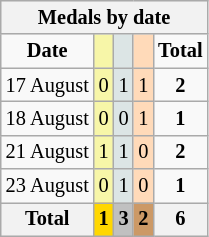<table class="wikitable" style="font-size:85%">
<tr bgcolor="#efefef">
<th colspan=6>Medals by date</th>
</tr>
<tr align=center>
<td><strong>Date</strong></td>
<td bgcolor=#f7f6a8></td>
<td bgcolor=#dce5e5></td>
<td bgcolor=#ffdab9></td>
<td><strong>Total</strong></td>
</tr>
<tr align=center>
<td>17 August</td>
<td style="background:#F7F6A8;">0</td>
<td style="background:#DCE5E5;">1</td>
<td style="background:#FFDAB9;">1</td>
<td><strong>2</strong></td>
</tr>
<tr align=center>
<td>18 August</td>
<td style="background:#F7F6A8;">0</td>
<td style="background:#DCE5E5;">0</td>
<td style="background:#FFDAB9;">1</td>
<td><strong>1</strong></td>
</tr>
<tr align=center>
<td>21 August</td>
<td style="background:#F7F6A8;">1</td>
<td style="background:#DCE5E5;">1</td>
<td style="background:#FFDAB9;">0</td>
<td><strong>2</strong></td>
</tr>
<tr align=center>
<td>23 August</td>
<td style="background:#F7F6A8;">0</td>
<td style="background:#DCE5E5;">1</td>
<td style="background:#FFDAB9;">0</td>
<td><strong>1</strong></td>
</tr>
<tr align=center>
<th><strong>Total</strong></th>
<th style="background:gold;"><strong>1</strong></th>
<th style="background:silver;"><strong>3</strong></th>
<th style="background:#c96;"><strong>2</strong></th>
<th>6</th>
</tr>
</table>
